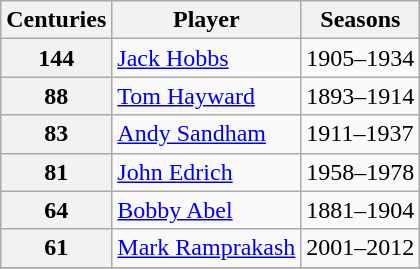<table class="wikitable">
<tr>
<th>Centuries</th>
<th>Player</th>
<th>Seasons</th>
</tr>
<tr>
<th>144</th>
<td> <a href='#'>Jack Hobbs</a></td>
<td>1905–1934</td>
</tr>
<tr>
<th>88</th>
<td> <a href='#'>Tom Hayward</a></td>
<td>1893–1914</td>
</tr>
<tr>
<th>83</th>
<td> <a href='#'>Andy Sandham</a></td>
<td>1911–1937</td>
</tr>
<tr>
<th>81</th>
<td> <a href='#'>John Edrich</a></td>
<td>1958–1978</td>
</tr>
<tr>
<th>64</th>
<td> <a href='#'>Bobby Abel</a></td>
<td>1881–1904</td>
</tr>
<tr>
<th>61</th>
<td> <a href='#'>Mark Ramprakash</a></td>
<td>2001–2012</td>
</tr>
<tr>
</tr>
</table>
